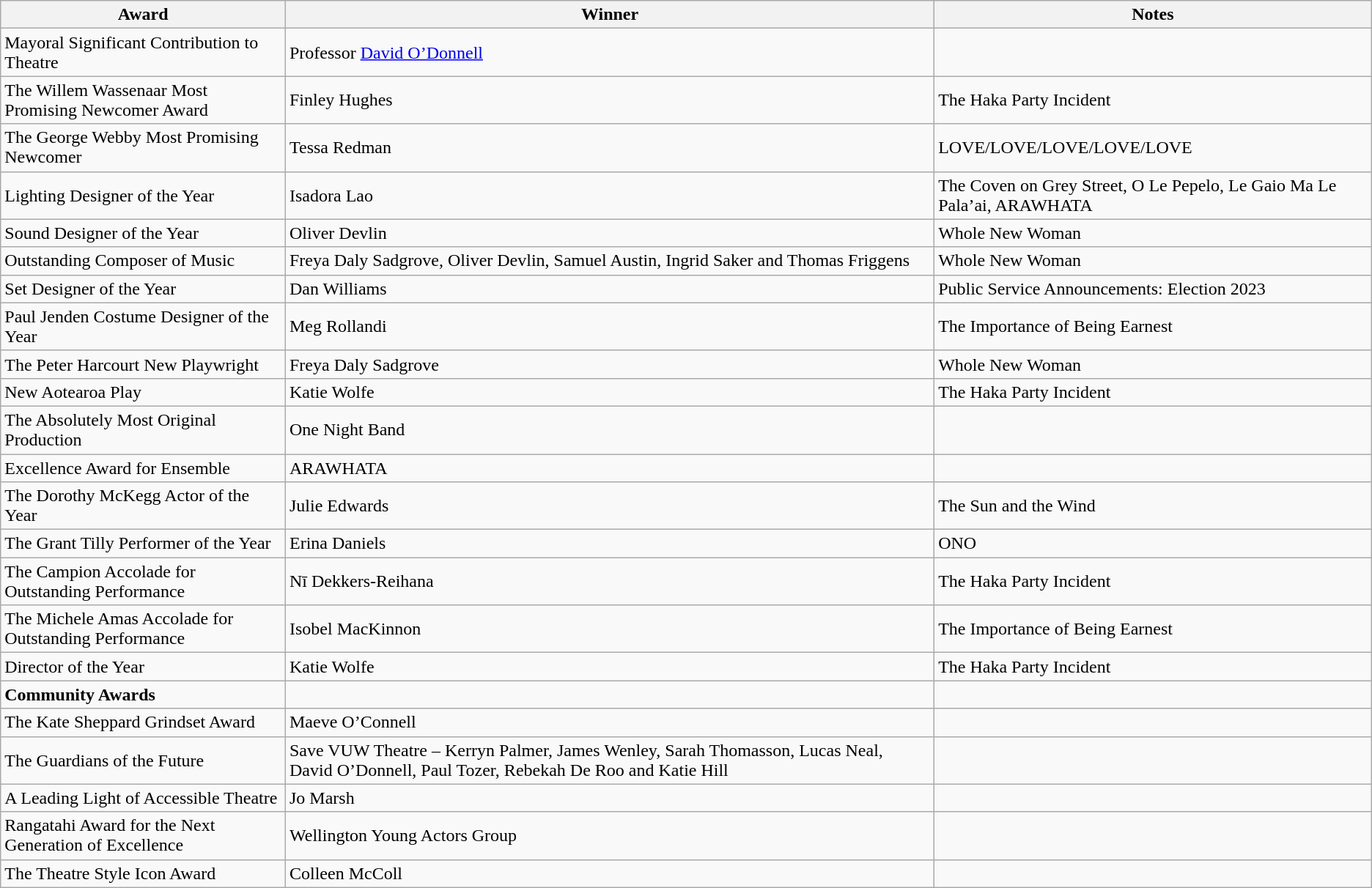<table class="wikitable">
<tr>
<th>Award</th>
<th>Winner</th>
<th>Notes</th>
</tr>
<tr>
<td>Mayoral Significant Contribution to Theatre</td>
<td>Professor <a href='#'>David O’Donnell</a></td>
<td></td>
</tr>
<tr>
<td>The Willem Wassenaar Most Promising Newcomer Award</td>
<td>Finley Hughes</td>
<td>The Haka Party Incident</td>
</tr>
<tr>
<td>The George Webby Most Promising Newcomer</td>
<td>Tessa Redman</td>
<td>LOVE/LOVE/LOVE/LOVE/LOVE</td>
</tr>
<tr>
<td>Lighting Designer of the Year</td>
<td>Isadora Lao</td>
<td>The Coven on Grey Street, O Le Pepelo, Le Gaio Ma Le Pala’ai, ARAWHATA</td>
</tr>
<tr>
<td>Sound Designer of the Year</td>
<td>Oliver Devlin</td>
<td>Whole New Woman</td>
</tr>
<tr>
<td>Outstanding Composer of Music</td>
<td>Freya Daly Sadgrove, Oliver Devlin, Samuel Austin, Ingrid Saker and Thomas Friggens</td>
<td>Whole New Woman</td>
</tr>
<tr>
<td>Set Designer of the Year</td>
<td>Dan Williams</td>
<td>Public Service Announcements: Election 2023</td>
</tr>
<tr>
<td>Paul Jenden Costume Designer of the Year</td>
<td>Meg Rollandi</td>
<td>The Importance of Being Earnest</td>
</tr>
<tr>
<td>The Peter Harcourt New Playwright</td>
<td>Freya Daly Sadgrove</td>
<td>Whole New Woman</td>
</tr>
<tr>
<td>New Aotearoa Play</td>
<td>Katie Wolfe</td>
<td>The Haka Party Incident</td>
</tr>
<tr>
<td>The Absolutely Most Original Production</td>
<td>One Night Band</td>
<td></td>
</tr>
<tr>
<td>Excellence Award for Ensemble</td>
<td>ARAWHATA</td>
<td></td>
</tr>
<tr>
<td>The Dorothy McKegg Actor of the Year</td>
<td>Julie Edwards</td>
<td>The Sun and the Wind</td>
</tr>
<tr>
<td>The Grant Tilly Performer of the Year</td>
<td>Erina Daniels</td>
<td>ONO</td>
</tr>
<tr>
<td>The Campion Accolade for Outstanding Performance</td>
<td>Nī Dekkers-Reihana</td>
<td>The Haka Party Incident</td>
</tr>
<tr>
<td>The Michele Amas Accolade for Outstanding Performance</td>
<td>Isobel MacKinnon</td>
<td>The Importance of Being Earnest</td>
</tr>
<tr>
<td>Director of the Year</td>
<td>Katie Wolfe</td>
<td>The Haka Party Incident</td>
</tr>
<tr>
<td><strong>Community Awards</strong></td>
<td></td>
<td></td>
</tr>
<tr>
<td>The Kate Sheppard Grindset Award</td>
<td>Maeve O’Connell</td>
<td></td>
</tr>
<tr>
<td>The Guardians of the Future</td>
<td>Save VUW Theatre – Kerryn Palmer, James Wenley, Sarah Thomasson, Lucas Neal, David O’Donnell, Paul Tozer, Rebekah De Roo and Katie Hill</td>
<td></td>
</tr>
<tr>
<td>A Leading Light of Accessible Theatre</td>
<td>Jo Marsh</td>
<td></td>
</tr>
<tr>
<td>Rangatahi Award for the Next Generation of Excellence</td>
<td>Wellington Young Actors Group</td>
<td></td>
</tr>
<tr>
<td>The Theatre Style Icon Award</td>
<td>Colleen McColl</td>
<td></td>
</tr>
</table>
